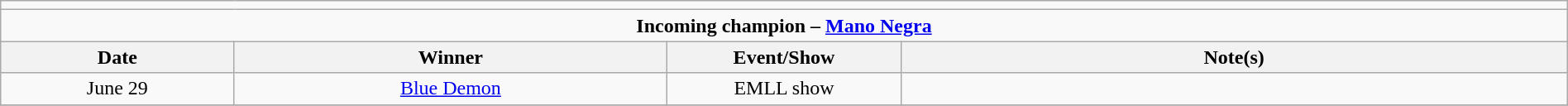<table class="wikitable" style="text-align:center; width:100%;">
<tr>
<td colspan=5></td>
</tr>
<tr>
<td colspan=5><strong>Incoming champion – <a href='#'>Mano Negra</a></strong></td>
</tr>
<tr>
<th width=14%>Date</th>
<th width=26%>Winner</th>
<th width=14%>Event/Show</th>
<th width=40%>Note(s)</th>
</tr>
<tr>
<td>June 29</td>
<td><a href='#'>Blue Demon</a></td>
<td>EMLL show</td>
<td></td>
</tr>
<tr>
</tr>
</table>
